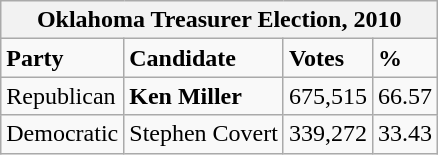<table class="wikitable">
<tr>
<th colspan="4">Oklahoma Treasurer Election, 2010</th>
</tr>
<tr>
<td><strong>Party</strong></td>
<td><strong>Candidate</strong></td>
<td><strong>Votes</strong></td>
<td><strong>%</strong></td>
</tr>
<tr>
<td>Republican</td>
<td><strong>Ken Miller</strong></td>
<td>675,515</td>
<td>66.57</td>
</tr>
<tr>
<td>Democratic</td>
<td>Stephen Covert</td>
<td>339,272</td>
<td>33.43</td>
</tr>
</table>
